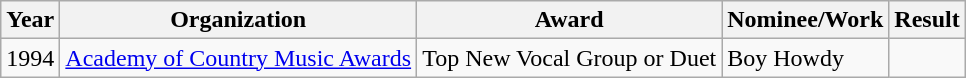<table class="wikitable">
<tr>
<th>Year</th>
<th>Organization</th>
<th>Award</th>
<th>Nominee/Work</th>
<th>Result</th>
</tr>
<tr>
<td>1994</td>
<td><a href='#'>Academy of Country Music Awards</a></td>
<td>Top New Vocal Group or Duet</td>
<td>Boy Howdy</td>
<td></td>
</tr>
</table>
